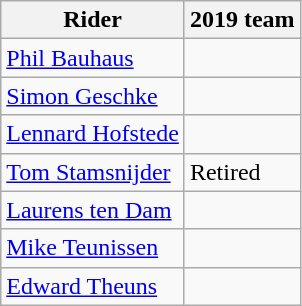<table class="wikitable">
<tr>
<th>Rider</th>
<th>2019 team</th>
</tr>
<tr>
<td><a href='#'>Phil Bauhaus</a></td>
<td></td>
</tr>
<tr>
<td><a href='#'>Simon Geschke</a></td>
<td></td>
</tr>
<tr>
<td><a href='#'>Lennard Hofstede</a></td>
<td></td>
</tr>
<tr>
<td><a href='#'>Tom Stamsnijder</a></td>
<td>Retired</td>
</tr>
<tr>
<td><a href='#'>Laurens ten Dam</a></td>
<td></td>
</tr>
<tr>
<td><a href='#'>Mike Teunissen</a></td>
<td></td>
</tr>
<tr>
<td><a href='#'>Edward Theuns</a></td>
<td></td>
</tr>
</table>
